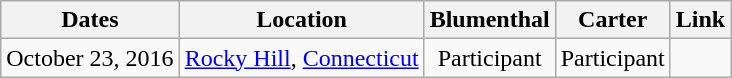<table class="wikitable" style="text-align:center">
<tr>
<th>Dates</th>
<th>Location</th>
<th>Blumenthal</th>
<th>Carter</th>
<th>Link</th>
</tr>
<tr>
<td>October 23, 2016</td>
<td><a href='#'>Rocky Hill</a>, <a href='#'>Connecticut</a></td>
<td>Participant</td>
<td>Participant</td>
<td align=left></td>
</tr>
</table>
